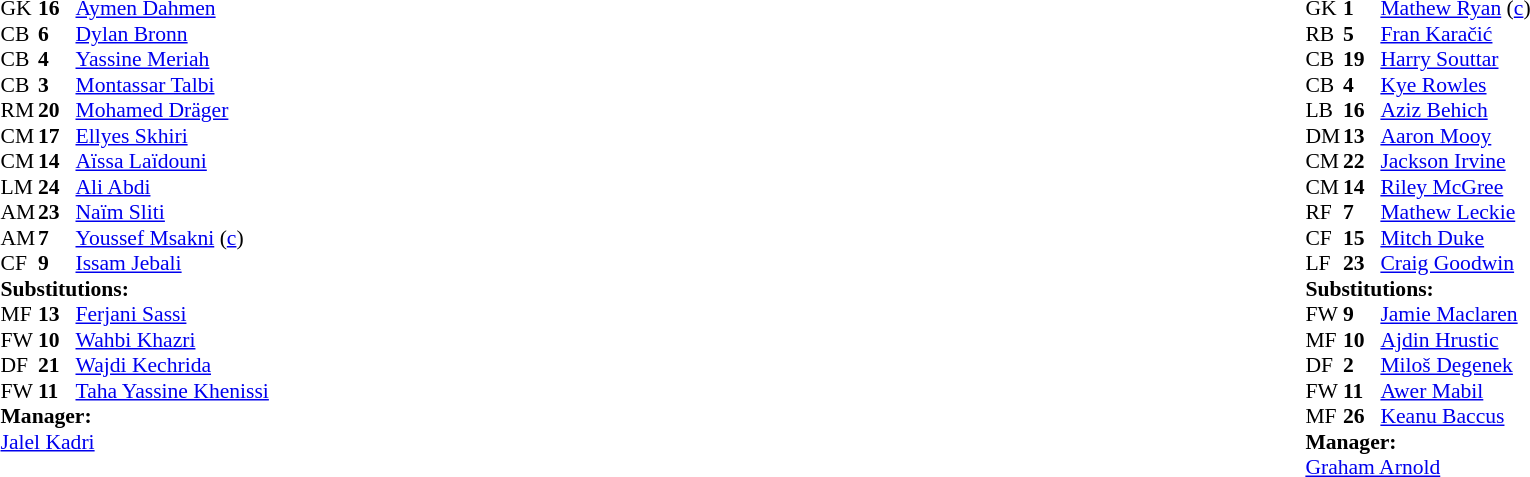<table width="100%">
<tr>
<td valign="top" width="40%"><br><table style="font-size:90%" cellspacing="0" cellpadding="0">
<tr>
<th width=25></th>
<th width=25></th>
</tr>
<tr>
<td>GK</td>
<td><strong>16</strong></td>
<td><a href='#'>Aymen Dahmen</a></td>
</tr>
<tr>
<td>CB</td>
<td><strong>6</strong></td>
<td><a href='#'>Dylan Bronn</a></td>
<td></td>
<td></td>
</tr>
<tr>
<td>CB</td>
<td><strong>4</strong></td>
<td><a href='#'>Yassine Meriah</a></td>
</tr>
<tr>
<td>CB</td>
<td><strong>3</strong></td>
<td><a href='#'>Montassar Talbi</a></td>
</tr>
<tr>
<td>RM</td>
<td><strong>20</strong></td>
<td><a href='#'>Mohamed Dräger</a></td>
<td></td>
<td></td>
</tr>
<tr>
<td>CM</td>
<td><strong>17</strong></td>
<td><a href='#'>Ellyes Skhiri</a></td>
</tr>
<tr>
<td>CM</td>
<td><strong>14</strong></td>
<td><a href='#'>Aïssa Laïdouni</a></td>
<td></td>
<td></td>
</tr>
<tr>
<td>LM</td>
<td><strong>24</strong></td>
<td><a href='#'>Ali Abdi</a></td>
<td></td>
</tr>
<tr>
<td>AM</td>
<td><strong>23</strong></td>
<td><a href='#'>Naïm Sliti</a></td>
</tr>
<tr>
<td>AM</td>
<td><strong>7</strong></td>
<td><a href='#'>Youssef Msakni</a> (<a href='#'>c</a>)</td>
</tr>
<tr>
<td>CF</td>
<td><strong>9</strong></td>
<td><a href='#'>Issam Jebali</a></td>
<td></td>
<td></td>
</tr>
<tr>
<td colspan=3><strong>Substitutions:</strong></td>
</tr>
<tr>
<td>MF</td>
<td><strong>13</strong></td>
<td><a href='#'>Ferjani Sassi</a></td>
<td></td>
<td></td>
</tr>
<tr>
<td>FW</td>
<td><strong>10</strong></td>
<td><a href='#'>Wahbi Khazri</a></td>
<td></td>
<td></td>
</tr>
<tr>
<td>DF</td>
<td><strong>21</strong></td>
<td><a href='#'>Wajdi Kechrida</a></td>
<td></td>
<td></td>
</tr>
<tr>
<td>FW</td>
<td><strong>11</strong></td>
<td><a href='#'>Taha Yassine Khenissi</a></td>
<td></td>
<td></td>
</tr>
<tr>
<td colspan=3><strong>Manager:</strong></td>
</tr>
<tr>
<td colspan=3><a href='#'>Jalel Kadri</a></td>
</tr>
</table>
</td>
<td valign="top"></td>
<td valign="top" width="50%"><br><table style="font-size:90%; margin:auto" cellspacing="0" cellpadding="0">
<tr>
<th width=25></th>
<th width=25></th>
</tr>
<tr>
<td>GK</td>
<td><strong>1</strong></td>
<td><a href='#'>Mathew Ryan</a> (<a href='#'>c</a>)</td>
</tr>
<tr>
<td>RB</td>
<td><strong>5</strong></td>
<td><a href='#'>Fran Karačić</a></td>
<td></td>
<td></td>
</tr>
<tr>
<td>CB</td>
<td><strong>19</strong></td>
<td><a href='#'>Harry Souttar</a></td>
</tr>
<tr>
<td>CB</td>
<td><strong>4</strong></td>
<td><a href='#'>Kye Rowles</a></td>
</tr>
<tr>
<td>LB</td>
<td><strong>16</strong></td>
<td><a href='#'>Aziz Behich</a></td>
</tr>
<tr>
<td>DM</td>
<td><strong>13</strong></td>
<td><a href='#'>Aaron Mooy</a></td>
</tr>
<tr>
<td>CM</td>
<td><strong>22</strong></td>
<td><a href='#'>Jackson Irvine</a></td>
</tr>
<tr>
<td>CM</td>
<td><strong>14</strong></td>
<td><a href='#'>Riley McGree</a></td>
<td></td>
<td></td>
</tr>
<tr>
<td>RF</td>
<td><strong>7</strong></td>
<td><a href='#'>Mathew Leckie</a></td>
<td></td>
<td></td>
</tr>
<tr>
<td>CF</td>
<td><strong>15</strong></td>
<td><a href='#'>Mitch Duke</a></td>
<td></td>
<td></td>
</tr>
<tr>
<td>LF</td>
<td><strong>23</strong></td>
<td><a href='#'>Craig Goodwin</a></td>
<td></td>
<td></td>
</tr>
<tr>
<td colspan=3><strong>Substitutions:</strong></td>
</tr>
<tr>
<td>FW</td>
<td><strong>9</strong></td>
<td><a href='#'>Jamie Maclaren</a></td>
<td></td>
<td></td>
</tr>
<tr>
<td>MF</td>
<td><strong>10</strong></td>
<td><a href='#'>Ajdin Hrustic</a></td>
<td></td>
<td></td>
</tr>
<tr>
<td>DF</td>
<td><strong>2</strong></td>
<td><a href='#'>Miloš Degenek</a></td>
<td></td>
<td></td>
</tr>
<tr>
<td>FW</td>
<td><strong>11</strong></td>
<td><a href='#'>Awer Mabil</a></td>
<td></td>
<td></td>
</tr>
<tr>
<td>MF</td>
<td><strong>26</strong></td>
<td><a href='#'>Keanu Baccus</a></td>
<td></td>
<td></td>
</tr>
<tr>
<td colspan=3><strong>Manager:</strong></td>
</tr>
<tr>
<td colspan=3><a href='#'>Graham Arnold</a></td>
</tr>
</table>
</td>
</tr>
</table>
